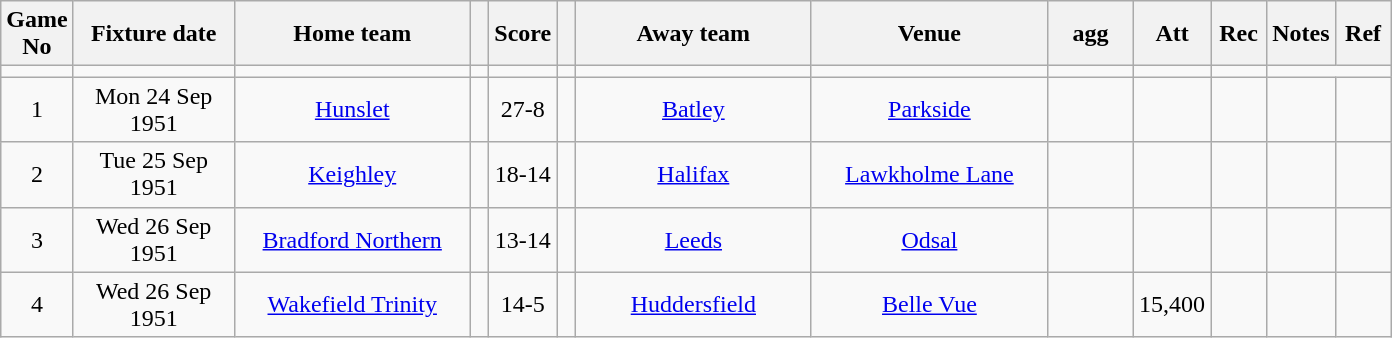<table class="wikitable" style="text-align:center;">
<tr>
<th width=20 abbr="No">Game No</th>
<th width=100 abbr="Date">Fixture date</th>
<th width=150 abbr="Home team">Home team</th>
<th width=5 abbr="space"></th>
<th width=20 abbr="Score">Score</th>
<th width=5 abbr="space"></th>
<th width=150 abbr="Away team">Away team</th>
<th width=150 abbr="Venue">Venue</th>
<th width=50 abbr="agg">agg</th>
<th width=30 abbr="Att">Att</th>
<th width=30 abbr="Rec">Rec</th>
<th width=20 abbr="Notes">Notes</th>
<th width=30 abbr="Ref">Ref</th>
</tr>
<tr>
<td></td>
<td></td>
<td></td>
<td></td>
<td></td>
<td></td>
<td></td>
<td></td>
<td></td>
<td></td>
<td></td>
</tr>
<tr>
<td>1</td>
<td>Mon 24 Sep 1951</td>
<td><a href='#'>Hunslet</a></td>
<td></td>
<td>27-8</td>
<td></td>
<td><a href='#'>Batley</a></td>
<td><a href='#'>Parkside</a></td>
<td></td>
<td></td>
<td></td>
<td></td>
<td></td>
</tr>
<tr>
<td>2</td>
<td>Tue 25 Sep 1951</td>
<td><a href='#'>Keighley</a></td>
<td></td>
<td>18-14</td>
<td></td>
<td><a href='#'>Halifax</a></td>
<td><a href='#'>Lawkholme Lane</a></td>
<td></td>
<td></td>
<td></td>
<td></td>
<td></td>
</tr>
<tr>
<td>3</td>
<td>Wed 26 Sep 1951</td>
<td><a href='#'>Bradford Northern</a></td>
<td></td>
<td>13-14</td>
<td></td>
<td><a href='#'>Leeds</a></td>
<td><a href='#'>Odsal</a></td>
<td></td>
<td></td>
<td></td>
<td></td>
<td></td>
</tr>
<tr>
<td>4</td>
<td>Wed 26 Sep 1951</td>
<td><a href='#'>Wakefield Trinity</a></td>
<td></td>
<td>14-5</td>
<td></td>
<td><a href='#'>Huddersfield</a></td>
<td><a href='#'>Belle Vue</a></td>
<td></td>
<td>15,400</td>
<td></td>
<td></td>
<td></td>
</tr>
</table>
